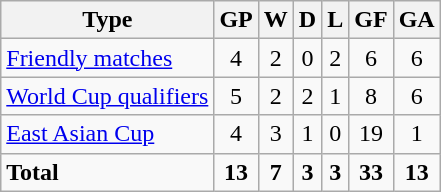<table class="wikitable" style="text-align:center">
<tr>
<th>Type</th>
<th>GP</th>
<th>W</th>
<th>D</th>
<th>L</th>
<th>GF</th>
<th>GA</th>
</tr>
<tr>
<td align=left><a href='#'>Friendly matches</a></td>
<td>4</td>
<td>2</td>
<td>0</td>
<td>2</td>
<td>6</td>
<td>6</td>
</tr>
<tr>
<td align=left><a href='#'>World Cup qualifiers</a></td>
<td>5</td>
<td>2</td>
<td>2</td>
<td>1</td>
<td>8</td>
<td>6</td>
</tr>
<tr>
<td align=left><a href='#'>East Asian Cup</a></td>
<td>4</td>
<td>3</td>
<td>1</td>
<td>0</td>
<td>19</td>
<td>1</td>
</tr>
<tr>
<td align=left><strong>Total</strong></td>
<td><strong>13</strong></td>
<td><strong>7</strong></td>
<td><strong>3</strong></td>
<td><strong>3</strong></td>
<td><strong>33</strong></td>
<td><strong>13</strong></td>
</tr>
</table>
